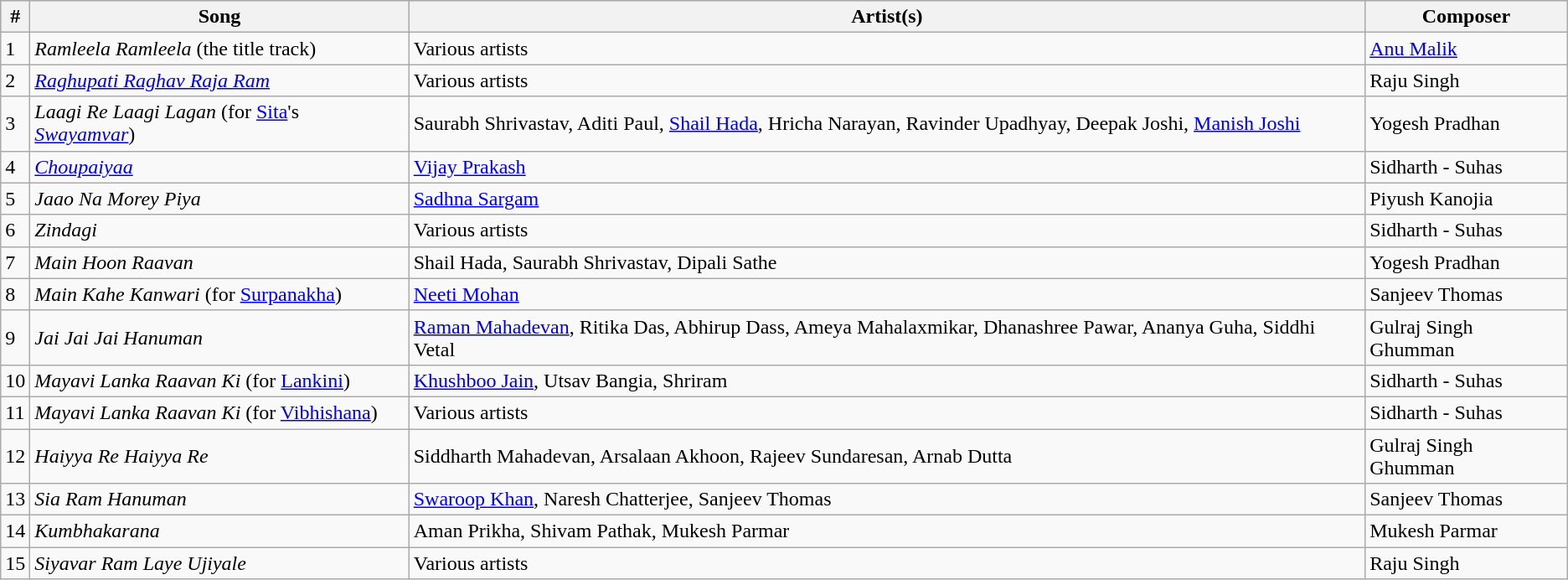<table class="wikitable">
<tr style="background:#ccc; text-align:center;">
<th>#</th>
<th>Song</th>
<th>Artist(s)</th>
<th>Composer</th>
</tr>
<tr>
<td>1</td>
<td><em>Ramleela Ramleela</em> (the title track)</td>
<td>Various artists</td>
<td><a href='#'>Anu Malik</a></td>
</tr>
<tr>
<td>2</td>
<td><em><a href='#'>Raghupati Raghav Raja Ram</a></em></td>
<td>Various artists</td>
<td>Raju Singh</td>
</tr>
<tr>
<td>3</td>
<td><em>Laagi Re Laagi Lagan</em> (for <a href='#'>Sita</a>'s <em><a href='#'>Swayamvar</a></em>)</td>
<td>Saurabh Shrivastav, Aditi Paul, <a href='#'>Shail Hada</a>, Hricha Narayan, Ravinder Upadhyay, Deepak Joshi, <a href='#'>Manish Joshi</a></td>
<td>Yogesh Pradhan</td>
</tr>
<tr>
<td>4</td>
<td><em><a href='#'>Choupaiyaa</a></em></td>
<td><a href='#'>Vijay Prakash</a></td>
<td>Sidharth - Suhas</td>
</tr>
<tr>
<td>5</td>
<td><em>Jaao Na Morey Piya</em></td>
<td><a href='#'>Sadhna Sargam</a></td>
<td>Piyush Kanojia</td>
</tr>
<tr>
<td>6</td>
<td><em>Zindagi</em></td>
<td>Various artists</td>
<td>Sidharth - Suhas</td>
</tr>
<tr>
<td>7</td>
<td><em>Main Hoon Raavan</em></td>
<td>Shail Hada, Saurabh Shrivastav, Dipali Sathe</td>
<td>Yogesh Pradhan</td>
</tr>
<tr>
<td>8</td>
<td><em>Main Kahe Kanwari</em> (for <a href='#'>Surpanakha</a>)</td>
<td><a href='#'>Neeti Mohan</a></td>
<td>Sanjeev Thomas</td>
</tr>
<tr>
<td>9</td>
<td><em>Jai Jai Jai Hanuman</em></td>
<td><a href='#'>Raman Mahadevan</a>, Ritika Das, Abhirup Dass, Ameya Mahalaxmikar, Dhanashree Pawar, Ananya Guha, Siddhi Vetal</td>
<td>Gulraj Singh Ghumman</td>
</tr>
<tr>
<td>10</td>
<td><em>Mayavi Lanka Raavan Ki</em> (for <a href='#'>Lankini</a>)</td>
<td><a href='#'>Khushboo Jain</a>, Utsav Bangia, Shriram</td>
<td>Sidharth - Suhas</td>
</tr>
<tr>
<td>11</td>
<td><em>Mayavi Lanka Raavan Ki</em> (for <a href='#'>Vibhishana</a>)</td>
<td>Various artists</td>
<td>Sidharth - Suhas</td>
</tr>
<tr>
<td>12</td>
<td><em>Haiyya Re Haiyya Re</em></td>
<td>Siddharth Mahadevan, Arsalaan Akhoon, Rajeev Sundaresan, Arnab Dutta</td>
<td>Gulraj Singh Ghumman</td>
</tr>
<tr>
<td>13</td>
<td><em>Sia Ram Hanuman</em></td>
<td><a href='#'>Swaroop Khan</a>, Naresh Chatterjee, Sanjeev Thomas</td>
<td>Sanjeev Thomas</td>
</tr>
<tr>
<td>14</td>
<td><em>Kumbhakarana</em></td>
<td>Aman Prikha, Shivam Pathak, Mukesh Parmar</td>
<td>Mukesh Parmar</td>
</tr>
<tr>
<td>15</td>
<td><em>Siyavar Ram Laye Ujiyale</em></td>
<td>Various artists</td>
<td>Raju Singh</td>
</tr>
</table>
